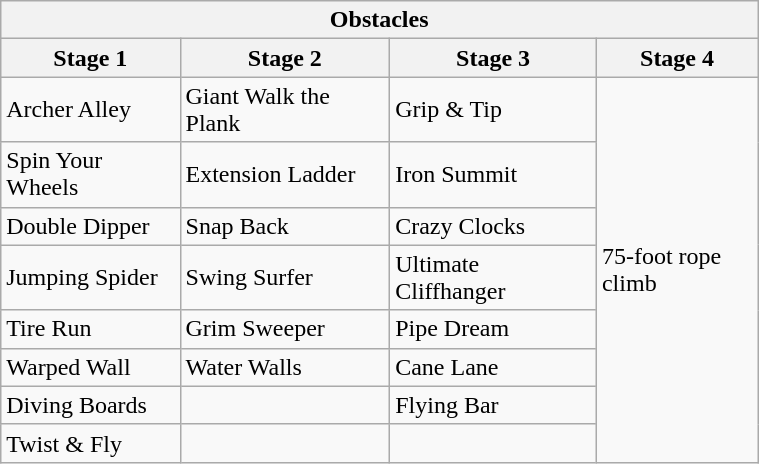<table class="wikitable" style="width:40%; text-align=center;">
<tr>
<th colspan="4">Obstacles</th>
</tr>
<tr>
<th>Stage 1</th>
<th>Stage 2</th>
<th>Stage 3</th>
<th>Stage 4</th>
</tr>
<tr>
<td style="width:10%;">Archer Alley</td>
<td style="width:10%;">Giant Walk the Plank</td>
<td style=“width:10%;">Grip & Tip</td>
<td style="width:10%;" rowspan="8">75-foot rope climb</td>
</tr>
<tr>
<td style="width:10%;">Spin Your Wheels</td>
<td style="width:12%;">Extension Ladder</td>
<td style="width:10%;">Iron Summit</td>
</tr>
<tr>
<td style="width:10%;">Double Dipper</td>
<td style="width:10%;">Snap Back</td>
<td style="width:10%;">Crazy Clocks</td>
</tr>
<tr>
<td style="width:10%;">Jumping Spider</td>
<td style="width:10%;">Swing Surfer</td>
<td style="width:10%;">Ultimate Cliffhanger</td>
</tr>
<tr>
<td style="width:10%;">Tire Run</td>
<td style="width:10%;">Grim Sweeper</td>
<td style="width:10%;">Pipe Dream</td>
</tr>
<tr>
<td style="width:10%;">Warped Wall</td>
<td style="width:10%;">Water Walls</td>
<td style="width:10%;">Cane Lane</td>
</tr>
<tr>
<td style="width:10%;">Diving Boards</td>
<td></td>
<td style="width:10%;">Flying Bar</td>
</tr>
<tr>
<td style="width:10%;">Twist & Fly</td>
<td></td>
<td></td>
</tr>
</table>
